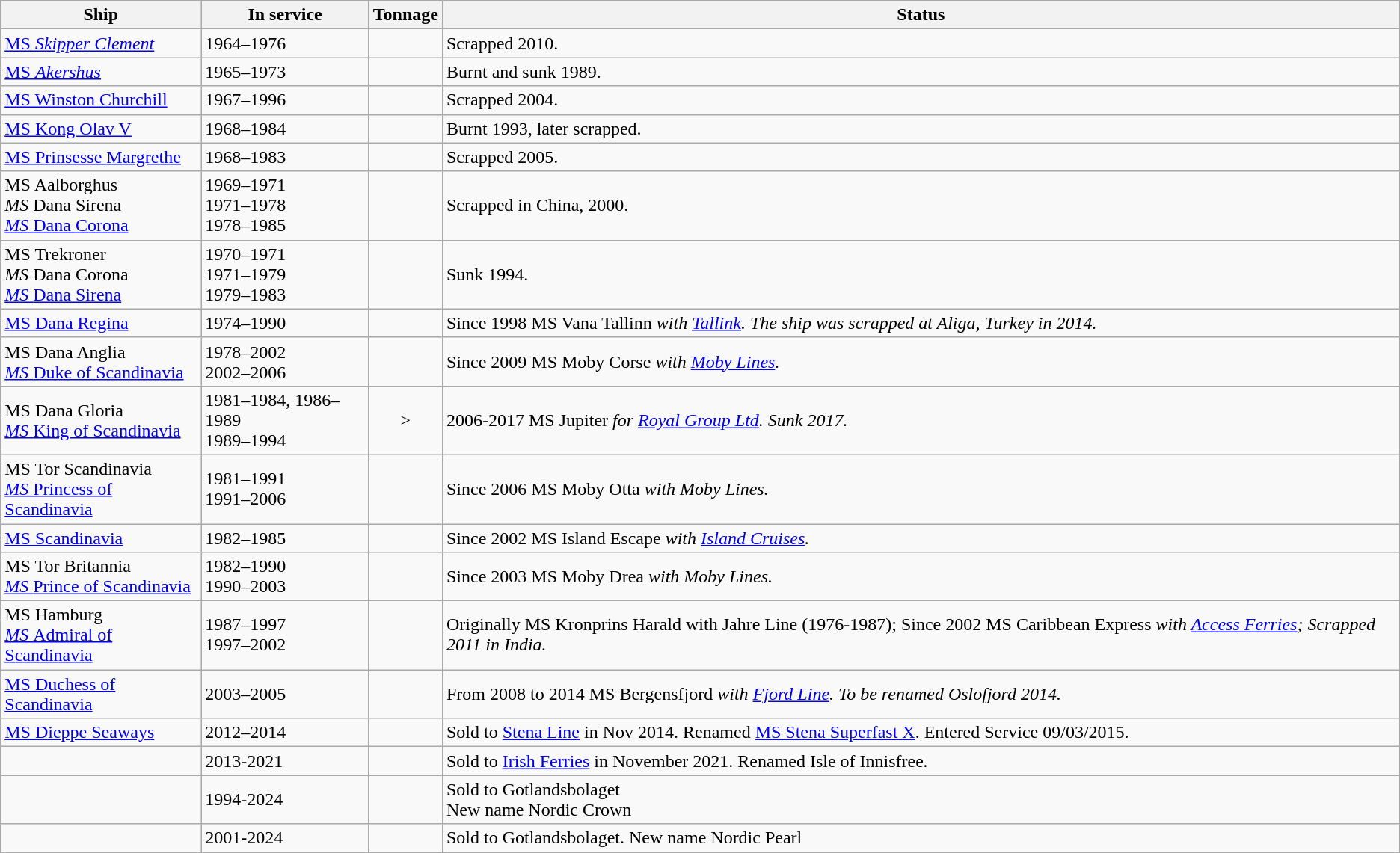<table class="wikitable">
<tr>
<th>Ship</th>
<th>In service</th>
<th>Tonnage</th>
<th>Status</th>
</tr>
<tr>
<td><a href='#'>MS <em>Skipper Clement</em></a></td>
<td>1964–1976</td>
<td align="Center"></td>
<td>Scrapped 2010.</td>
</tr>
<tr>
<td><a href='#'>MS <em>Akershus</a></td>
<td>1965–1973</td>
<td align="Center"></td>
<td>Burnt and sunk 1989.</td>
</tr>
<tr>
<td><a href='#'>MS </em>Winston Churchill<em></a></td>
<td>1967–1996</td>
<td align="Center"></td>
<td>Scrapped 2004.</td>
</tr>
<tr>
<td><a href='#'>MS </em>Kong Olav V<em></a></td>
<td>1968–1984</td>
<td align="Center"></td>
<td>Burnt 1993, later scrapped.</td>
</tr>
<tr>
<td><a href='#'>MS </em>Prinsesse Margrethe<em></a></td>
<td>1968–1983</td>
<td align="Center"></td>
<td>Scrapped 2005.</td>
</tr>
<tr>
<td>MS </em>Aalborghus<em><br>MS </em>Dana Sirena<em><br><a href='#'>MS </em>Dana Corona<em></a></td>
<td>1969–1971<br>1971–1978<br>1978–1985</td>
<td align="Center"><br></td>
<td>Scrapped in China, 2000.</td>
</tr>
<tr>
<td>MS </em>Trekroner<em><br>MS </em>Dana Corona<em><br><a href='#'>MS </em>Dana Sirena<em></a></td>
<td>1970–1971<br>1971–1979<br>1979–1983</td>
<td align="Center"></td>
<td>Sunk 1994.</td>
</tr>
<tr>
<td><a href='#'>MS </em>Dana Regina<em></a></td>
<td>1974–1990</td>
<td align="Center"></td>
<td>Since 1998 MS </em>Vana Tallinn<em> with <a href='#'>Tallink</a>. The ship was scrapped at Aliga, Turkey in 2014.</td>
</tr>
<tr>
<td>MS </em>Dana Anglia<em><br><a href='#'>MS </em>Duke of Scandinavia<em></a></td>
<td>1978–2002<br>2002–2006</td>
<td align="Center"><br></td>
<td>Since 2009 MS </em>Moby Corse<em> with <a href='#'>Moby Lines</a>.</td>
</tr>
<tr>
<td>MS </em>Dana Gloria<em><br><a href='#'>MS </em>King of Scandinavia<em></a></td>
<td>1981–1984, 1986–1989<br>1989–1994</td>
<td align="Center">></td>
<td>2006-2017 MS </em>Jupiter<em> for <a href='#'>Royal Group Ltd</a>. Sunk 2017.</td>
</tr>
<tr>
<td>MS </em>Tor Scandinavia<em><br><a href='#'>MS </em>Princess of Scandinavia<em></a></td>
<td>1981–1991<br>1991–2006</td>
<td align="Center"><br></td>
<td>Since 2006 MS </em>Moby Otta<em> with Moby Lines.</td>
</tr>
<tr>
<td><a href='#'>MS </em>Scandinavia<em></a></td>
<td>1982–1985</td>
<td align="Center"></td>
<td>Since 2002 MS </em>Island Escape<em> with <a href='#'>Island Cruises</a>.</td>
</tr>
<tr>
<td>MS </em>Tor Britannia<em><br><a href='#'>MS </em>Prince of Scandinavia<em></a></td>
<td>1982–1990<br>1990–2003</td>
<td align="Center"><br></td>
<td>Since 2003 MS </em>Moby Drea<em> with Moby Lines.</td>
</tr>
<tr>
<td>MS </em>Hamburg<em><br><a href='#'>MS </em>Admiral of Scandinavia<em></a></td>
<td>1987–1997<br>1997–2002</td>
<td align="Center"></td>
<td>Originally MS Kronprins Harald with Jahre Line (1976-1987); Since 2002 MS </em>Caribbean Express<em> with <a href='#'>Access Ferries</a>; Scrapped 2011 in India.</td>
</tr>
<tr>
<td><a href='#'>MS </em>Duchess of Scandinavia<em></a></td>
<td>2003–2005</td>
<td align="Center"></td>
<td>From 2008 to 2014 MS </em>Bergensfjord<em> with <a href='#'>Fjord Line</a>. To be renamed Oslofjord 2014.</td>
</tr>
<tr>
<td><a href='#'>MS </em>Dieppe Seaways<em></a></td>
<td>2012–2014</td>
<td align="Center"></td>
<td>Sold to <a href='#'>Stena Line</a> in Nov 2014. Renamed <a href='#'>MS Stena Superfast X</a>. Entered Service 09/03/2015.</td>
</tr>
<tr>
<td></td>
<td>2013-2021</td>
<td align="Center"></td>
<td>Sold to <a href='#'>Irish Ferries</a> in November 2021. Renamed </em>Isle of Innisfree<em>.</td>
</tr>
<tr>
<td></td>
<td>1994-2024</td>
<td></td>
<td>Sold to Gotlandsbolaget<br>New name Nordic Crown</td>
</tr>
<tr>
<td></td>
<td>2001-2024</td>
<td></td>
<td>Sold to Gotlandsbolaget. New name Nordic Pearl</td>
</tr>
<tr>
</tr>
</table>
